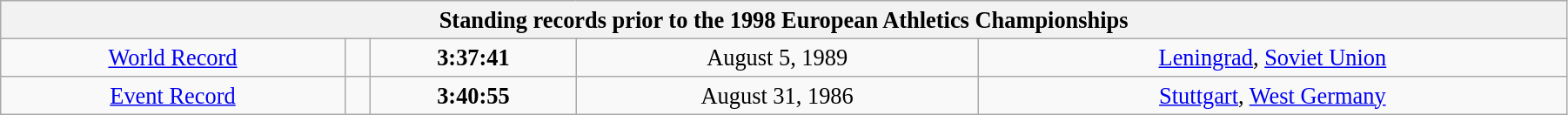<table class="wikitable" style=" text-align:center; font-size:110%;" width="95%">
<tr>
<th colspan="5">Standing records prior to the 1998 European Athletics Championships</th>
</tr>
<tr>
<td><a href='#'>World Record</a></td>
<td></td>
<td><strong>3:37:41</strong></td>
<td>August 5, 1989</td>
<td> <a href='#'>Leningrad</a>, <a href='#'>Soviet Union</a></td>
</tr>
<tr>
<td><a href='#'>Event Record</a></td>
<td></td>
<td><strong>3:40:55</strong></td>
<td>August 31, 1986</td>
<td> <a href='#'>Stuttgart</a>, <a href='#'>West Germany</a></td>
</tr>
</table>
